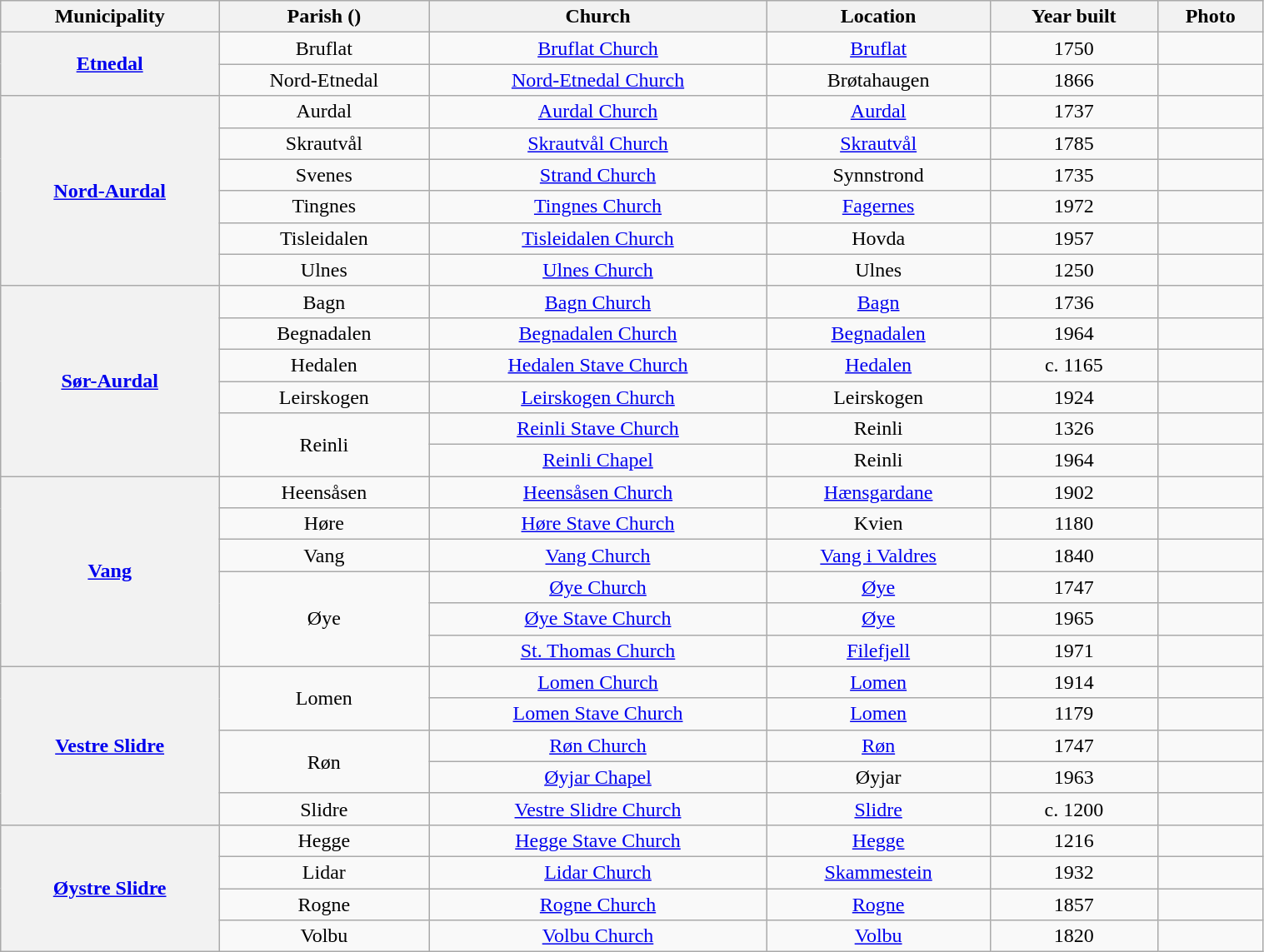<table class="wikitable" style="text-align: center; width: 80%;">
<tr>
<th>Municipality</th>
<th>Parish ()</th>
<th>Church</th>
<th>Location</th>
<th>Year built</th>
<th>Photo</th>
</tr>
<tr>
<th rowspan="2"><a href='#'>Etnedal</a></th>
<td rowspan="1">Bruflat</td>
<td><a href='#'>Bruflat Church</a></td>
<td><a href='#'>Bruflat</a></td>
<td>1750</td>
<td></td>
</tr>
<tr>
<td rowspan="1">Nord-Etnedal</td>
<td><a href='#'>Nord-Etnedal Church</a></td>
<td>Brøtahaugen</td>
<td>1866</td>
<td></td>
</tr>
<tr>
<th rowspan="6"><a href='#'>Nord-Aurdal</a></th>
<td rowspan="1">Aurdal</td>
<td><a href='#'>Aurdal Church</a></td>
<td><a href='#'>Aurdal</a></td>
<td>1737</td>
<td></td>
</tr>
<tr>
<td rowspan="1">Skrautvål</td>
<td><a href='#'>Skrautvål Church</a></td>
<td><a href='#'>Skrautvål</a></td>
<td>1785</td>
<td></td>
</tr>
<tr>
<td rowspan="1">Svenes</td>
<td><a href='#'>Strand Church</a></td>
<td>Synnstrond</td>
<td>1735</td>
<td></td>
</tr>
<tr>
<td rowspan="1">Tingnes</td>
<td><a href='#'>Tingnes Church</a></td>
<td><a href='#'>Fagernes</a></td>
<td>1972</td>
<td></td>
</tr>
<tr>
<td rowspan="1">Tisleidalen</td>
<td><a href='#'>Tisleidalen Church</a></td>
<td>Hovda</td>
<td>1957</td>
<td></td>
</tr>
<tr>
<td rowspan="1">Ulnes</td>
<td><a href='#'>Ulnes Church</a></td>
<td>Ulnes</td>
<td>1250</td>
<td></td>
</tr>
<tr>
<th rowspan="6"><a href='#'>Sør-Aurdal</a></th>
<td rowspan="1">Bagn</td>
<td><a href='#'>Bagn Church</a></td>
<td><a href='#'>Bagn</a></td>
<td>1736</td>
<td></td>
</tr>
<tr>
<td rowspan="1">Begnadalen</td>
<td><a href='#'>Begnadalen Church</a></td>
<td><a href='#'>Begnadalen</a></td>
<td>1964</td>
<td></td>
</tr>
<tr>
<td rowspan="1">Hedalen</td>
<td><a href='#'>Hedalen Stave Church</a></td>
<td><a href='#'>Hedalen</a></td>
<td>c. 1165</td>
<td></td>
</tr>
<tr>
<td rowspan="1">Leirskogen</td>
<td><a href='#'>Leirskogen Church</a></td>
<td>Leirskogen</td>
<td>1924</td>
<td></td>
</tr>
<tr>
<td rowspan="2">Reinli</td>
<td><a href='#'>Reinli Stave Church</a></td>
<td>Reinli</td>
<td>1326</td>
<td></td>
</tr>
<tr>
<td><a href='#'>Reinli Chapel</a></td>
<td>Reinli</td>
<td>1964</td>
<td></td>
</tr>
<tr>
<th rowspan="6"><a href='#'>Vang</a></th>
<td rowspan="1">Heensåsen</td>
<td><a href='#'>Heensåsen Church</a></td>
<td><a href='#'>Hænsgardane</a></td>
<td>1902</td>
<td></td>
</tr>
<tr>
<td rowspan="1">Høre</td>
<td><a href='#'>Høre Stave Church</a></td>
<td>Kvien</td>
<td>1180</td>
<td></td>
</tr>
<tr>
<td rowspan="1">Vang</td>
<td><a href='#'>Vang Church</a></td>
<td><a href='#'>Vang i Valdres</a></td>
<td>1840</td>
<td></td>
</tr>
<tr>
<td rowspan="3">Øye</td>
<td><a href='#'>Øye Church</a></td>
<td><a href='#'>Øye</a></td>
<td>1747</td>
<td></td>
</tr>
<tr>
<td><a href='#'>Øye Stave Church</a></td>
<td><a href='#'>Øye</a></td>
<td>1965</td>
<td></td>
</tr>
<tr>
<td><a href='#'>St. Thomas Church</a></td>
<td><a href='#'>Filefjell</a></td>
<td>1971</td>
<td></td>
</tr>
<tr>
<th rowspan="5"><a href='#'>Vestre Slidre</a></th>
<td rowspan="2">Lomen</td>
<td><a href='#'>Lomen Church</a></td>
<td><a href='#'>Lomen</a></td>
<td>1914</td>
<td></td>
</tr>
<tr>
<td><a href='#'>Lomen Stave Church</a></td>
<td><a href='#'>Lomen</a></td>
<td>1179</td>
<td></td>
</tr>
<tr>
<td rowspan="2">Røn</td>
<td><a href='#'>Røn Church</a></td>
<td><a href='#'>Røn</a></td>
<td>1747</td>
<td></td>
</tr>
<tr>
<td><a href='#'>Øyjar Chapel</a></td>
<td>Øyjar</td>
<td>1963</td>
<td></td>
</tr>
<tr>
<td rowspan="1">Slidre</td>
<td><a href='#'>Vestre Slidre Church</a></td>
<td><a href='#'>Slidre</a></td>
<td>c. 1200</td>
<td></td>
</tr>
<tr>
<th rowspan="4"><a href='#'>Øystre Slidre</a></th>
<td rowspan="1">Hegge</td>
<td><a href='#'>Hegge Stave Church</a></td>
<td><a href='#'>Hegge</a></td>
<td>1216</td>
<td></td>
</tr>
<tr>
<td rowspan="1">Lidar</td>
<td><a href='#'>Lidar Church</a></td>
<td><a href='#'>Skammestein</a></td>
<td>1932</td>
<td></td>
</tr>
<tr>
<td rowspan="1">Rogne</td>
<td><a href='#'>Rogne Church</a></td>
<td><a href='#'>Rogne</a></td>
<td>1857</td>
<td></td>
</tr>
<tr>
<td rowspan="1">Volbu</td>
<td><a href='#'>Volbu Church</a></td>
<td><a href='#'>Volbu</a></td>
<td>1820</td>
<td></td>
</tr>
</table>
